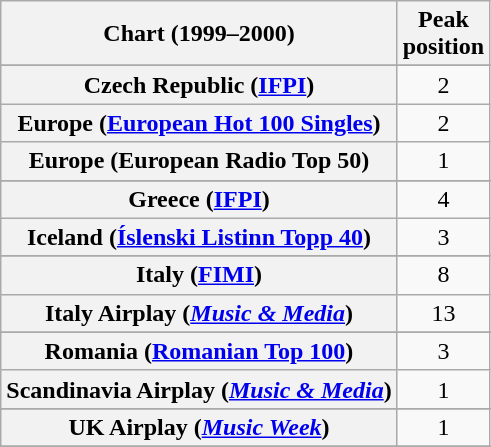<table class="wikitable plainrowheaders sortable">
<tr>
<th>Chart (1999–2000)</th>
<th>Peak<br>position</th>
</tr>
<tr>
</tr>
<tr>
</tr>
<tr>
</tr>
<tr>
<th scope="row">Czech Republic (<a href='#'>IFPI</a>)</th>
<td align="center">2</td>
</tr>
<tr>
<th scope="row">Europe (<a href='#'>European Hot 100 Singles</a>)</th>
<td style="text-align:center;">2</td>
</tr>
<tr>
<th scope="row">Europe (European Radio Top 50)</th>
<td style= "text-align:center;">1</td>
</tr>
<tr>
</tr>
<tr>
</tr>
<tr>
</tr>
<tr>
<th scope="row">Greece (<a href='#'>IFPI</a>)</th>
<td style="text-align:center;">4</td>
</tr>
<tr>
<th scope="row">Iceland (<a href='#'>Íslenski Listinn Topp 40</a>)</th>
<td style="text-align:center;">3</td>
</tr>
<tr>
</tr>
<tr>
<th scope="row">Italy (<a href='#'>FIMI</a>)</th>
<td style="text-align:center;">8</td>
</tr>
<tr>
<th scope="row">Italy Airplay (<em><a href='#'>Music & Media</a></em>)</th>
<td style="text-align:center;">13</td>
</tr>
<tr>
</tr>
<tr>
</tr>
<tr>
</tr>
<tr>
<th scope="row">Romania (<a href='#'>Romanian Top 100</a>)</th>
<td style="text-align:center;">3</td>
</tr>
<tr>
<th scope="row">Scandinavia Airplay (<em><a href='#'>Music & Media</a></em>)</th>
<td style="text-align:center;">1</td>
</tr>
<tr>
</tr>
<tr>
</tr>
<tr>
</tr>
<tr>
</tr>
<tr>
</tr>
<tr>
<th scope="row">UK Airplay (<em><a href='#'>Music Week</a></em>)</th>
<td style="text-align:center;">1</td>
</tr>
<tr>
</tr>
</table>
